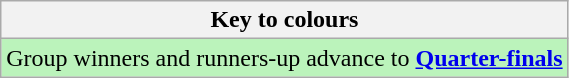<table class="wikitable">
<tr>
<th>Key to colours</th>
</tr>
<tr bgcolor=#BBF3BB>
<td>Group winners and runners-up advance to <strong><a href='#'>Quarter-finals</a></strong></td>
</tr>
</table>
